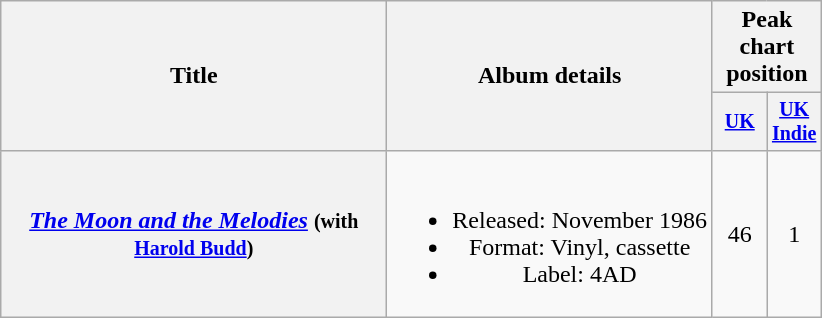<table class="wikitable plainrowheaders" style="text-align:center;">
<tr>
<th rowspan="2" width="250">Title</th>
<th rowspan="2">Album details</th>
<th colspan="2">Peak chart position</th>
</tr>
<tr style="font-size:smaller;">
<th width="30"><a href='#'>UK</a><br></th>
<th width="30"><a href='#'>UK Indie</a></th>
</tr>
<tr>
<th scope="row"><em><a href='#'>The Moon and the Melodies</a></em> <small>(with <a href='#'>Harold Budd</a>)</small></th>
<td><br><ul><li>Released: November 1986</li><li>Format: Vinyl, cassette</li><li>Label: 4AD</li></ul></td>
<td>46</td>
<td>1</td>
</tr>
</table>
